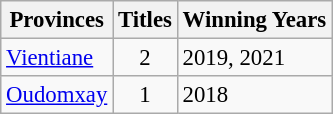<table class="wikitable" style="font-size: 95%;">
<tr>
<th bgcolor="#efefef">Provinces</th>
<th bgcolor="#efefef">Titles</th>
<th bgcolor="#efefef">Winning Years</th>
</tr>
<tr>
<td><a href='#'>Vientiane</a></td>
<td align="center">2</td>
<td>2019, 2021</td>
</tr>
<tr>
<td><a href='#'>Oudomxay</a></td>
<td align="center">1</td>
<td>2018</td>
</tr>
</table>
